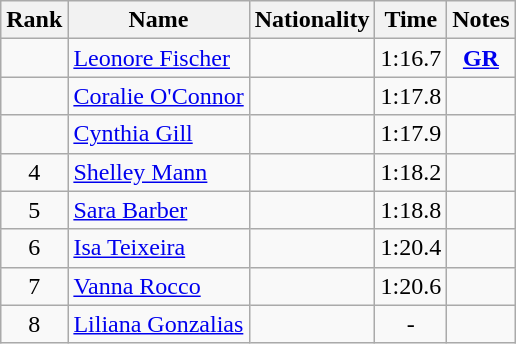<table class="wikitable sortable" style="text-align:center">
<tr>
<th>Rank</th>
<th>Name</th>
<th>Nationality</th>
<th>Time</th>
<th>Notes</th>
</tr>
<tr>
<td></td>
<td align=left><a href='#'>Leonore Fischer</a></td>
<td align=left></td>
<td>1:16.7</td>
<td><strong><a href='#'>GR</a></strong></td>
</tr>
<tr>
<td></td>
<td align=left><a href='#'>Coralie O'Connor</a></td>
<td align=left></td>
<td>1:17.8</td>
<td></td>
</tr>
<tr>
<td></td>
<td align=left><a href='#'>Cynthia Gill</a></td>
<td align=left></td>
<td>1:17.9</td>
<td></td>
</tr>
<tr>
<td>4</td>
<td align=left><a href='#'>Shelley Mann</a></td>
<td align=left></td>
<td>1:18.2</td>
<td></td>
</tr>
<tr>
<td>5</td>
<td align=left><a href='#'>Sara Barber</a></td>
<td align=left></td>
<td>1:18.8</td>
<td></td>
</tr>
<tr>
<td>6</td>
<td align=left><a href='#'>Isa Teixeira</a></td>
<td align=left></td>
<td>1:20.4</td>
<td></td>
</tr>
<tr>
<td>7</td>
<td align=left><a href='#'>Vanna Rocco</a></td>
<td align=left></td>
<td>1:20.6</td>
<td></td>
</tr>
<tr>
<td>8</td>
<td align=left><a href='#'>Liliana Gonzalias</a></td>
<td align=left></td>
<td>-</td>
<td></td>
</tr>
</table>
